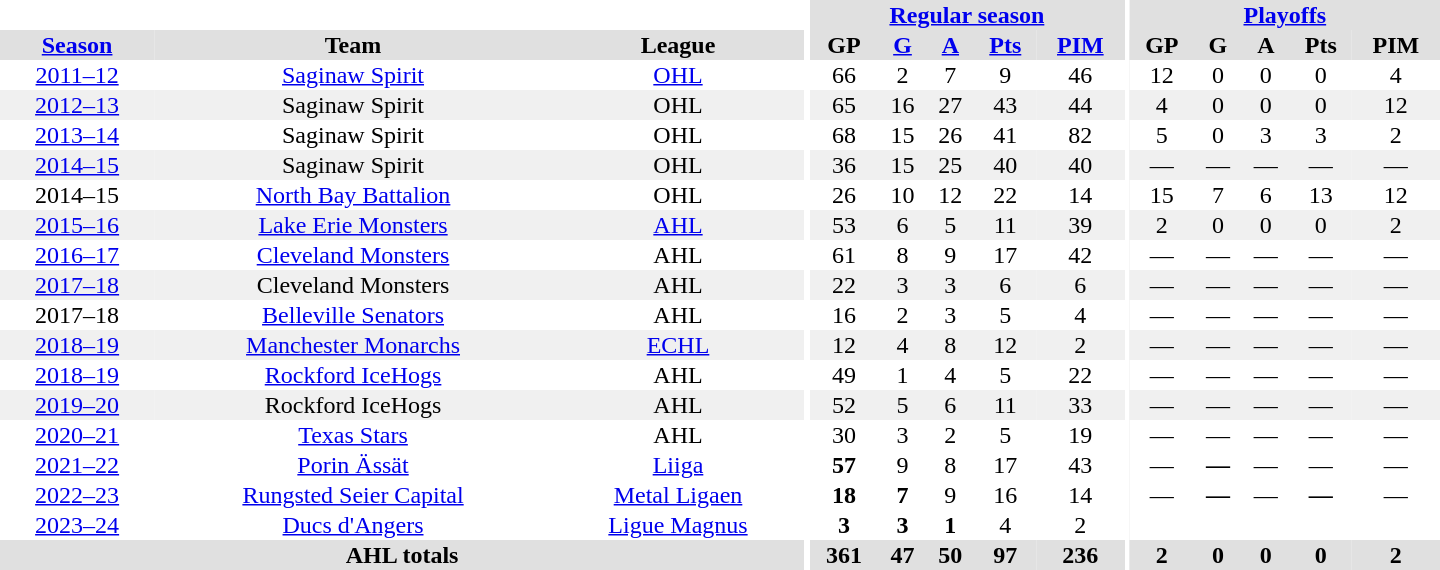<table border="0" cellpadding="1" cellspacing="0" style="text-align:center; width:60em">
<tr bgcolor="#e0e0e0">
<th colspan="3" bgcolor="#ffffff"></th>
<th rowspan="102" bgcolor="#ffffff"></th>
<th colspan="5"><a href='#'>Regular season</a></th>
<th rowspan="102" bgcolor="#ffffff"></th>
<th colspan="5"><a href='#'>Playoffs</a></th>
</tr>
<tr bgcolor="#e0e0e0">
<th><a href='#'>Season</a></th>
<th>Team</th>
<th>League</th>
<th>GP</th>
<th><a href='#'>G</a></th>
<th><a href='#'>A</a></th>
<th><a href='#'>Pts</a></th>
<th><a href='#'>PIM</a></th>
<th>GP</th>
<th>G</th>
<th>A</th>
<th>Pts</th>
<th>PIM</th>
</tr>
<tr>
<td><a href='#'>2011–12</a></td>
<td><a href='#'>Saginaw Spirit</a></td>
<td><a href='#'>OHL</a></td>
<td>66</td>
<td>2</td>
<td>7</td>
<td>9</td>
<td>46</td>
<td>12</td>
<td>0</td>
<td>0</td>
<td>0</td>
<td>4</td>
</tr>
<tr bgcolor="#f0f0f0">
<td><a href='#'>2012–13</a></td>
<td>Saginaw Spirit</td>
<td>OHL</td>
<td>65</td>
<td>16</td>
<td>27</td>
<td>43</td>
<td>44</td>
<td>4</td>
<td>0</td>
<td>0</td>
<td>0</td>
<td>12</td>
</tr>
<tr>
<td><a href='#'>2013–14</a></td>
<td>Saginaw Spirit</td>
<td>OHL</td>
<td>68</td>
<td>15</td>
<td>26</td>
<td>41</td>
<td>82</td>
<td>5</td>
<td>0</td>
<td>3</td>
<td>3</td>
<td>2</td>
</tr>
<tr bgcolor="#f0f0f0">
<td><a href='#'>2014–15</a></td>
<td>Saginaw Spirit</td>
<td>OHL</td>
<td>36</td>
<td>15</td>
<td>25</td>
<td>40</td>
<td>40</td>
<td>—</td>
<td>—</td>
<td>—</td>
<td>—</td>
<td>—</td>
</tr>
<tr>
<td>2014–15</td>
<td><a href='#'>North Bay Battalion</a></td>
<td>OHL</td>
<td>26</td>
<td>10</td>
<td>12</td>
<td>22</td>
<td>14</td>
<td>15</td>
<td>7</td>
<td>6</td>
<td>13</td>
<td>12</td>
</tr>
<tr bgcolor="#f0f0f0">
<td><a href='#'>2015–16</a></td>
<td><a href='#'>Lake Erie Monsters</a></td>
<td><a href='#'>AHL</a></td>
<td>53</td>
<td>6</td>
<td>5</td>
<td>11</td>
<td>39</td>
<td>2</td>
<td>0</td>
<td>0</td>
<td>0</td>
<td>2</td>
</tr>
<tr>
<td><a href='#'>2016–17</a></td>
<td><a href='#'>Cleveland Monsters</a></td>
<td>AHL</td>
<td>61</td>
<td>8</td>
<td>9</td>
<td>17</td>
<td>42</td>
<td>—</td>
<td>—</td>
<td>—</td>
<td>—</td>
<td>—</td>
</tr>
<tr bgcolor="#f0f0f0">
<td><a href='#'>2017–18</a></td>
<td>Cleveland Monsters</td>
<td>AHL</td>
<td>22</td>
<td>3</td>
<td>3</td>
<td>6</td>
<td>6</td>
<td>—</td>
<td>—</td>
<td>—</td>
<td>—</td>
<td>—</td>
</tr>
<tr>
<td>2017–18</td>
<td><a href='#'>Belleville Senators</a></td>
<td>AHL</td>
<td>16</td>
<td>2</td>
<td>3</td>
<td>5</td>
<td>4</td>
<td>—</td>
<td>—</td>
<td>—</td>
<td>—</td>
<td>—</td>
</tr>
<tr bgcolor="#f0f0f0">
<td><a href='#'>2018–19</a></td>
<td><a href='#'>Manchester Monarchs</a></td>
<td><a href='#'>ECHL</a></td>
<td>12</td>
<td>4</td>
<td>8</td>
<td>12</td>
<td>2</td>
<td>—</td>
<td>—</td>
<td>—</td>
<td>—</td>
<td>—</td>
</tr>
<tr>
<td><a href='#'>2018–19</a></td>
<td><a href='#'>Rockford IceHogs</a></td>
<td>AHL</td>
<td>49</td>
<td>1</td>
<td>4</td>
<td>5</td>
<td>22</td>
<td>—</td>
<td>—</td>
<td>—</td>
<td>—</td>
<td>—</td>
</tr>
<tr bgcolor="#f0f0f0">
<td><a href='#'>2019–20</a></td>
<td>Rockford IceHogs</td>
<td>AHL</td>
<td>52</td>
<td>5</td>
<td>6</td>
<td>11</td>
<td>33</td>
<td>—</td>
<td>—</td>
<td>—</td>
<td>—</td>
<td>—</td>
</tr>
<tr>
<td><a href='#'>2020–21</a></td>
<td><a href='#'>Texas Stars</a></td>
<td>AHL</td>
<td>30</td>
<td>3</td>
<td>2</td>
<td>5</td>
<td>19</td>
<td>—</td>
<td>—</td>
<td>—</td>
<td>—</td>
<td>—</td>
</tr>
<tr>
<td><a href='#'>2021–22</a></td>
<td><a href='#'>Porin Ässät</a></td>
<td><a href='#'>Liiga</a></td>
<th>57</th>
<td>9</td>
<td>8</td>
<td>17</td>
<td>43</td>
<td>—</td>
<th>—</th>
<td>—</td>
<td>—</td>
<td>—</td>
</tr>
<tr>
<td><a href='#'>2022–23</a></td>
<td><a href='#'>Rungsted Seier Capital</a></td>
<td><a href='#'>Metal Ligaen</a></td>
<th>18</th>
<th>7</th>
<td>9</td>
<td>16</td>
<td>14</td>
<td>—</td>
<th>—</th>
<td>—</td>
<th>—</th>
<td>—</td>
</tr>
<tr>
<td><a href='#'>2023–24</a></td>
<td><a href='#'>Ducs d'Angers</a></td>
<td><a href='#'>Ligue Magnus</a></td>
<th>3</th>
<th>3</th>
<th>1</th>
<td>4</td>
<td>2</td>
<td></td>
<th></th>
<td></td>
<th></th>
<td></td>
</tr>
<tr bgcolor="#e0e0e0">
<th colspan="3">AHL totals</th>
<th>361</th>
<th>47</th>
<th>50</th>
<th>97</th>
<th>236</th>
<th>2</th>
<th>0</th>
<th>0</th>
<th>0</th>
<th>2</th>
</tr>
</table>
